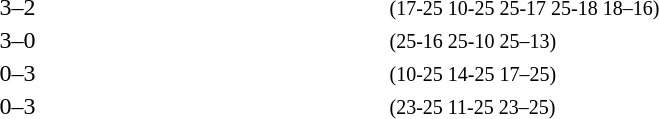<table>
<tr>
<th width=200></th>
<th width=200></th>
<th width=80></th>
<th width=200></th>
<th width=220></th>
</tr>
<tr>
<td align=right></td>
<td align=right><strong></strong></td>
<td align=center>3–2</td>
<td></td>
<td><small>(17-25 10-25 25-17 25-18 18–16)</small></td>
</tr>
<tr>
<td align=right></td>
<td align=right><strong></strong></td>
<td align=center>3–0</td>
<td></td>
<td><small>(25-16 25-10 25–13)</small></td>
</tr>
<tr>
<td align=right></td>
<td align=right></td>
<td align=center>0–3</td>
<td><strong></strong></td>
<td><small>(10-25 14-25 17–25)</small></td>
</tr>
<tr>
<td align=right></td>
<td align=right></td>
<td align=center>0–3</td>
<td><strong></strong></td>
<td><small>(23-25 11-25 23–25)</small></td>
</tr>
</table>
